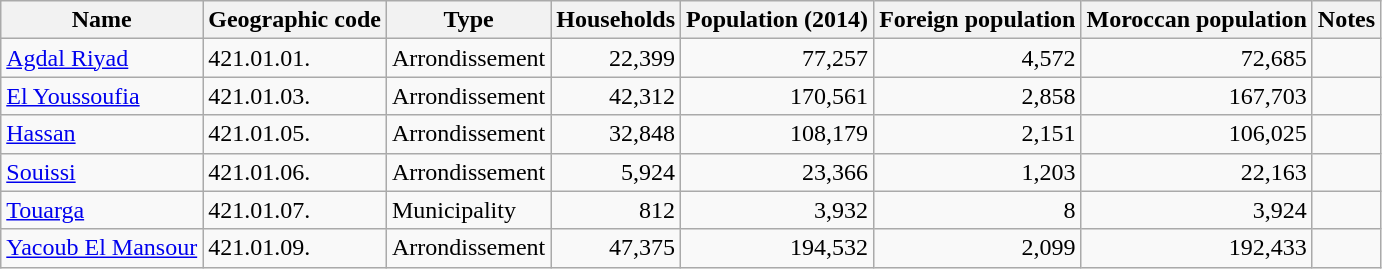<table class="wikitable sortable">
<tr>
<th>Name</th>
<th>Geographic code</th>
<th>Type</th>
<th>Households</th>
<th>Population (2014)</th>
<th>Foreign population</th>
<th>Moroccan population</th>
<th>Notes</th>
</tr>
<tr>
<td><a href='#'>Agdal Riyad</a></td>
<td>421.01.01.</td>
<td>Arrondissement</td>
<td align="right">22,399</td>
<td align="right">77,257</td>
<td align="right">4,572</td>
<td align="right">72,685</td>
<td></td>
</tr>
<tr>
<td><a href='#'>El Youssoufia</a></td>
<td>421.01.03.</td>
<td>Arrondissement</td>
<td align="right">42,312</td>
<td align="right">170,561</td>
<td align="right">2,858</td>
<td align="right">167,703</td>
<td></td>
</tr>
<tr>
<td><a href='#'>Hassan</a></td>
<td>421.01.05.</td>
<td>Arrondissement</td>
<td align="right">32,848</td>
<td align="right">108,179</td>
<td align="right">2,151</td>
<td align="right">106,025</td>
<td></td>
</tr>
<tr>
<td><a href='#'>Souissi</a></td>
<td>421.01.06.</td>
<td>Arrondissement</td>
<td align="right">5,924</td>
<td align="right">23,366</td>
<td align="right">1,203</td>
<td align="right">22,163</td>
<td></td>
</tr>
<tr>
<td><a href='#'>Touarga</a></td>
<td>421.01.07.</td>
<td>Municipality</td>
<td align="right">812</td>
<td align="right">3,932</td>
<td align="right">8</td>
<td align="right">3,924</td>
<td></td>
</tr>
<tr>
<td><a href='#'>Yacoub El Mansour</a></td>
<td>421.01.09.</td>
<td>Arrondissement</td>
<td align="right">47,375</td>
<td align="right">194,532</td>
<td align="right">2,099</td>
<td align="right">192,433</td>
<td></td>
</tr>
</table>
